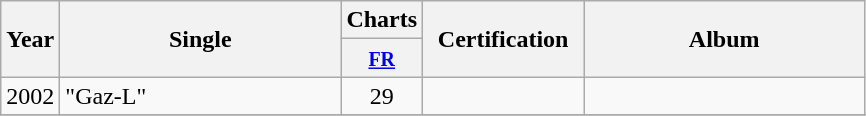<table class="wikitable">
<tr>
<th align="center" rowspan="2">Year</th>
<th align="center" rowspan="2" width="180">Single</th>
<th align="center" colspan="1">Charts</th>
<th align="center" rowspan="2" width="100">Certification</th>
<th align="center" rowspan="2" width="180">Album</th>
</tr>
<tr>
<th width="20"><small><a href='#'>FR</a></small><br></th>
</tr>
<tr>
<td align="center">2002</td>
<td>"Gaz-L"</td>
<td align="center">29</td>
<td align="center"></td>
<td align="center"></td>
</tr>
<tr>
</tr>
</table>
